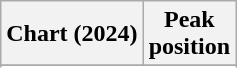<table class="wikitable plainrowheaders sortable">
<tr>
<th scope="col">Chart (2024)</th>
<th scope="col">Peak<br>position</th>
</tr>
<tr>
</tr>
<tr>
</tr>
</table>
